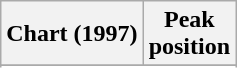<table class="wikitable sortable plainrowheaders" style="text-align:center;">
<tr>
<th scope="col">Chart (1997)</th>
<th scope="col">Peak<br>position</th>
</tr>
<tr>
</tr>
<tr>
</tr>
<tr>
</tr>
</table>
